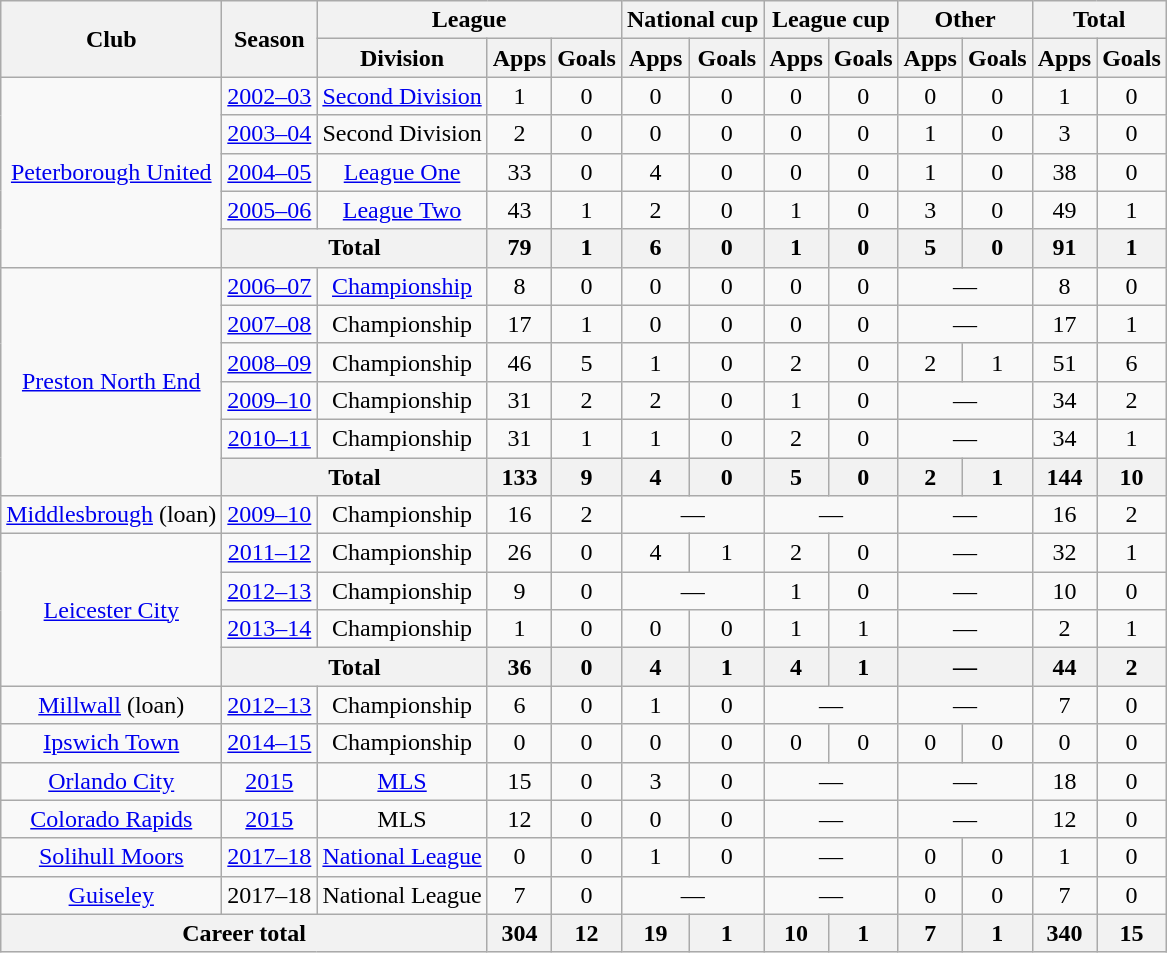<table class="wikitable" style="text-align:center">
<tr>
<th rowspan="2">Club</th>
<th rowspan="2">Season</th>
<th colspan="3">League</th>
<th colspan="2">National cup</th>
<th colspan="2">League cup</th>
<th colspan="2">Other</th>
<th colspan="2">Total</th>
</tr>
<tr>
<th>Division</th>
<th>Apps</th>
<th>Goals</th>
<th>Apps</th>
<th>Goals</th>
<th>Apps</th>
<th>Goals</th>
<th>Apps</th>
<th>Goals</th>
<th>Apps</th>
<th>Goals</th>
</tr>
<tr>
<td rowspan="5"><a href='#'>Peterborough United</a></td>
<td><a href='#'>2002–03</a></td>
<td><a href='#'>Second Division</a></td>
<td>1</td>
<td>0</td>
<td>0</td>
<td>0</td>
<td>0</td>
<td>0</td>
<td>0</td>
<td>0</td>
<td>1</td>
<td>0</td>
</tr>
<tr>
<td><a href='#'>2003–04</a></td>
<td>Second Division</td>
<td>2</td>
<td>0</td>
<td>0</td>
<td>0</td>
<td>0</td>
<td>0</td>
<td>1</td>
<td>0</td>
<td>3</td>
<td>0</td>
</tr>
<tr>
<td><a href='#'>2004–05</a></td>
<td><a href='#'>League One</a></td>
<td>33</td>
<td>0</td>
<td>4</td>
<td>0</td>
<td>0</td>
<td>0</td>
<td>1</td>
<td>0</td>
<td>38</td>
<td>0</td>
</tr>
<tr>
<td><a href='#'>2005–06</a></td>
<td><a href='#'>League Two</a></td>
<td>43</td>
<td>1</td>
<td>2</td>
<td>0</td>
<td>1</td>
<td>0</td>
<td>3</td>
<td>0</td>
<td>49</td>
<td>1</td>
</tr>
<tr>
<th colspan="2">Total</th>
<th>79</th>
<th>1</th>
<th>6</th>
<th>0</th>
<th>1</th>
<th>0</th>
<th>5</th>
<th>0</th>
<th>91</th>
<th>1</th>
</tr>
<tr>
<td rowspan="6"><a href='#'>Preston North End</a></td>
<td><a href='#'>2006–07</a></td>
<td><a href='#'>Championship</a></td>
<td>8</td>
<td>0</td>
<td>0</td>
<td>0</td>
<td>0</td>
<td>0</td>
<td colspan="2">—</td>
<td>8</td>
<td>0</td>
</tr>
<tr>
<td><a href='#'>2007–08</a></td>
<td>Championship</td>
<td>17</td>
<td>1</td>
<td>0</td>
<td>0</td>
<td>0</td>
<td>0</td>
<td colspan="2">—</td>
<td>17</td>
<td>1</td>
</tr>
<tr>
<td><a href='#'>2008–09</a></td>
<td>Championship</td>
<td>46</td>
<td>5</td>
<td>1</td>
<td>0</td>
<td>2</td>
<td>0</td>
<td>2</td>
<td>1</td>
<td>51</td>
<td>6</td>
</tr>
<tr>
<td><a href='#'>2009–10</a></td>
<td>Championship</td>
<td>31</td>
<td>2</td>
<td>2</td>
<td>0</td>
<td>1</td>
<td>0</td>
<td colspan="2">—</td>
<td>34</td>
<td>2</td>
</tr>
<tr>
<td><a href='#'>2010–11</a></td>
<td>Championship</td>
<td>31</td>
<td>1</td>
<td>1</td>
<td>0</td>
<td>2</td>
<td>0</td>
<td colspan="2">—</td>
<td>34</td>
<td>1</td>
</tr>
<tr>
<th colspan="2">Total</th>
<th>133</th>
<th>9</th>
<th>4</th>
<th>0</th>
<th>5</th>
<th>0</th>
<th>2</th>
<th>1</th>
<th>144</th>
<th>10</th>
</tr>
<tr>
<td><a href='#'>Middlesbrough</a> (loan)</td>
<td><a href='#'>2009–10</a></td>
<td>Championship</td>
<td>16</td>
<td>2</td>
<td colspan="2">—</td>
<td colspan="2">—</td>
<td colspan="2">—</td>
<td>16</td>
<td>2</td>
</tr>
<tr>
<td rowspan="4"><a href='#'>Leicester City</a></td>
<td><a href='#'>2011–12</a></td>
<td>Championship</td>
<td>26</td>
<td>0</td>
<td>4</td>
<td>1</td>
<td>2</td>
<td>0</td>
<td colspan="2">—</td>
<td>32</td>
<td>1</td>
</tr>
<tr>
<td><a href='#'>2012–13</a></td>
<td>Championship</td>
<td>9</td>
<td>0</td>
<td colspan="2">—</td>
<td>1</td>
<td>0</td>
<td colspan="2">—</td>
<td>10</td>
<td>0</td>
</tr>
<tr>
<td><a href='#'>2013–14</a></td>
<td>Championship</td>
<td>1</td>
<td>0</td>
<td>0</td>
<td>0</td>
<td>1</td>
<td>1</td>
<td colspan="2">—</td>
<td>2</td>
<td>1</td>
</tr>
<tr>
<th colspan="2">Total</th>
<th>36</th>
<th>0</th>
<th>4</th>
<th>1</th>
<th>4</th>
<th>1</th>
<th colspan="2">—</th>
<th>44</th>
<th>2</th>
</tr>
<tr>
<td><a href='#'>Millwall</a> (loan)</td>
<td><a href='#'>2012–13</a></td>
<td>Championship</td>
<td>6</td>
<td>0</td>
<td>1</td>
<td>0</td>
<td colspan="2">—</td>
<td colspan="2">—</td>
<td>7</td>
<td>0</td>
</tr>
<tr>
<td><a href='#'>Ipswich Town</a></td>
<td><a href='#'>2014–15</a></td>
<td>Championship</td>
<td>0</td>
<td>0</td>
<td>0</td>
<td>0</td>
<td>0</td>
<td>0</td>
<td>0</td>
<td>0</td>
<td>0</td>
<td>0</td>
</tr>
<tr>
<td><a href='#'>Orlando City</a></td>
<td><a href='#'>2015</a></td>
<td><a href='#'>MLS</a></td>
<td>15</td>
<td>0</td>
<td>3</td>
<td>0</td>
<td colspan="2">—</td>
<td colspan="2">—</td>
<td>18</td>
<td>0</td>
</tr>
<tr>
<td><a href='#'>Colorado Rapids</a></td>
<td><a href='#'>2015</a></td>
<td>MLS</td>
<td>12</td>
<td>0</td>
<td>0</td>
<td>0</td>
<td colspan="2">—</td>
<td colspan="2">—</td>
<td>12</td>
<td>0</td>
</tr>
<tr>
<td><a href='#'>Solihull Moors</a></td>
<td><a href='#'>2017–18</a></td>
<td><a href='#'>National League</a></td>
<td>0</td>
<td>0</td>
<td>1</td>
<td>0</td>
<td colspan="2">—</td>
<td>0</td>
<td>0</td>
<td>1</td>
<td>0</td>
</tr>
<tr>
<td><a href='#'>Guiseley</a></td>
<td>2017–18</td>
<td>National League</td>
<td>7</td>
<td>0</td>
<td colspan="2">—</td>
<td colspan="2">—</td>
<td>0</td>
<td>0</td>
<td>7</td>
<td>0</td>
</tr>
<tr>
<th colspan="3">Career total</th>
<th>304</th>
<th>12</th>
<th>19</th>
<th>1</th>
<th>10</th>
<th>1</th>
<th>7</th>
<th>1</th>
<th>340</th>
<th>15</th>
</tr>
</table>
